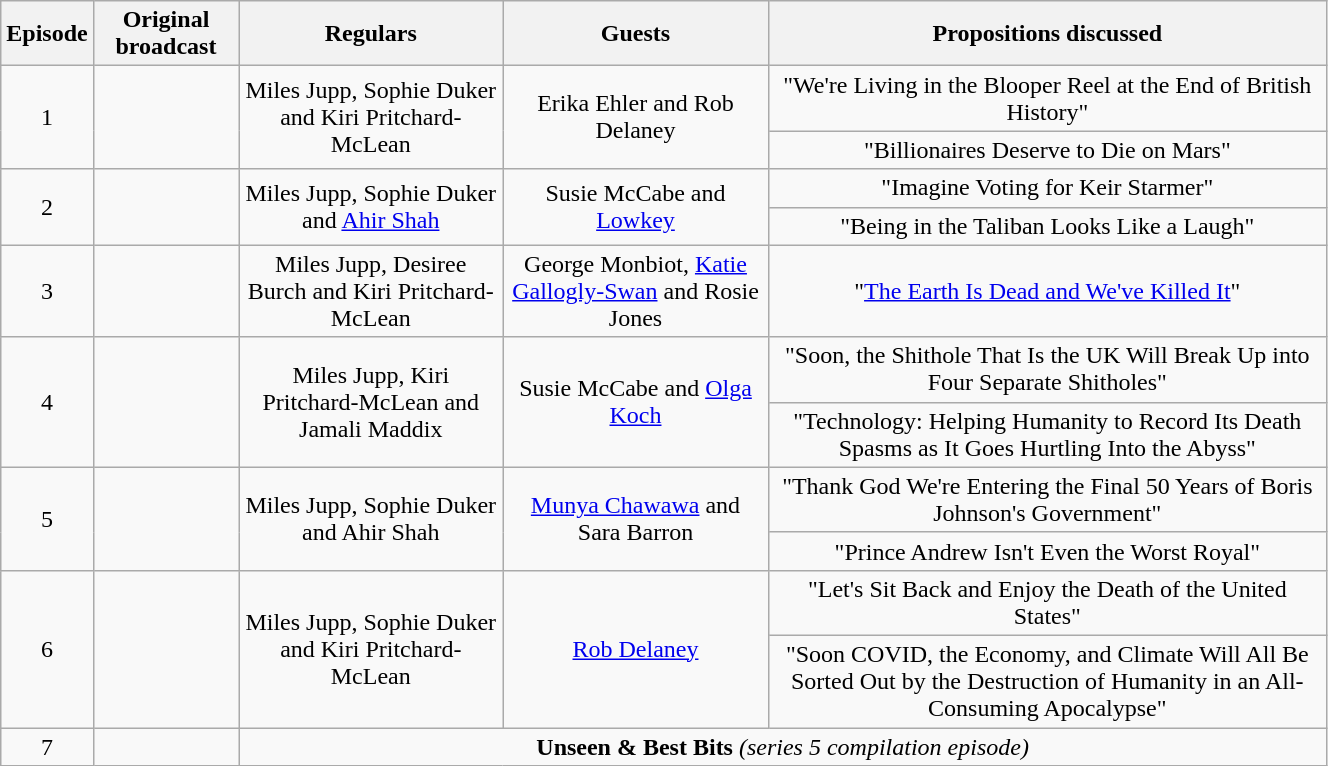<table class="wikitable" style="text-align:center; width:70%;">
<tr>
<th>Episode</th>
<th>Original broadcast</th>
<th>Regulars</th>
<th>Guests</th>
<th>Propositions discussed</th>
</tr>
<tr>
<td rowspan="2">1</td>
<td rowspan="2"></td>
<td rowspan="2">Miles Jupp, Sophie Duker and Kiri Pritchard-McLean</td>
<td rowspan="2">Erika Ehler and Rob Delaney</td>
<td>"We're Living in the Blooper Reel at the End of British History"</td>
</tr>
<tr>
<td>"Billionaires Deserve to Die on Mars"</td>
</tr>
<tr>
<td rowspan="2">2</td>
<td rowspan="2"></td>
<td rowspan="2">Miles Jupp, Sophie Duker and <a href='#'>Ahir Shah</a></td>
<td rowspan="2">Susie McCabe and <a href='#'>Lowkey</a></td>
<td>"Imagine Voting for Keir Starmer"</td>
</tr>
<tr>
<td>"Being in the Taliban Looks Like a Laugh"</td>
</tr>
<tr>
<td>3</td>
<td></td>
<td>Miles Jupp, Desiree Burch and Kiri Pritchard-McLean</td>
<td>George Monbiot, <a href='#'>Katie Gallogly-Swan</a> and Rosie Jones</td>
<td>"<a href='#'>The Earth Is Dead and We've Killed It</a>"</td>
</tr>
<tr>
<td rowspan="2">4</td>
<td rowspan="2"></td>
<td rowspan="2">Miles Jupp, Kiri Pritchard-McLean and Jamali Maddix</td>
<td rowspan="2">Susie McCabe and <a href='#'>Olga Koch</a></td>
<td>"Soon, the Shithole That Is the UK Will Break Up into Four Separate Shitholes"</td>
</tr>
<tr>
<td>"Technology: Helping Humanity to Record Its Death Spasms as It Goes Hurtling Into the Abyss"</td>
</tr>
<tr>
<td rowspan="2">5</td>
<td rowspan="2"></td>
<td rowspan="2">Miles Jupp, Sophie Duker and Ahir Shah</td>
<td rowspan="2"><a href='#'>Munya Chawawa</a> and Sara Barron</td>
<td>"Thank God We're Entering the Final 50 Years of Boris Johnson's Government"</td>
</tr>
<tr>
<td>"Prince Andrew Isn't Even the Worst Royal"</td>
</tr>
<tr>
<td rowspan="2">6</td>
<td rowspan="2"></td>
<td rowspan="2">Miles Jupp, Sophie Duker and Kiri Pritchard-McLean</td>
<td rowspan="2"><a href='#'>Rob Delaney</a></td>
<td>"Let's Sit Back and Enjoy the Death of the United States"</td>
</tr>
<tr>
<td>"Soon COVID, the Economy, and Climate Will All Be Sorted Out by the Destruction of Humanity in an All-Consuming Apocalypse"</td>
</tr>
<tr>
<td>7</td>
<td></td>
<td colspan="3"><strong>Unseen & Best Bits</strong> <em>(series 5 compilation episode)</em></td>
</tr>
</table>
